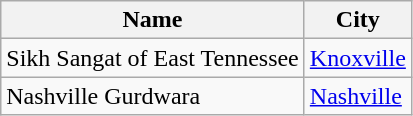<table class="wikitable sortable">
<tr>
<th>Name</th>
<th>City</th>
</tr>
<tr>
<td>Sikh Sangat of East Tennessee</td>
<td><a href='#'>Knoxville</a></td>
</tr>
<tr>
<td>Nashville Gurdwara</td>
<td><a href='#'>Nashville</a></td>
</tr>
</table>
